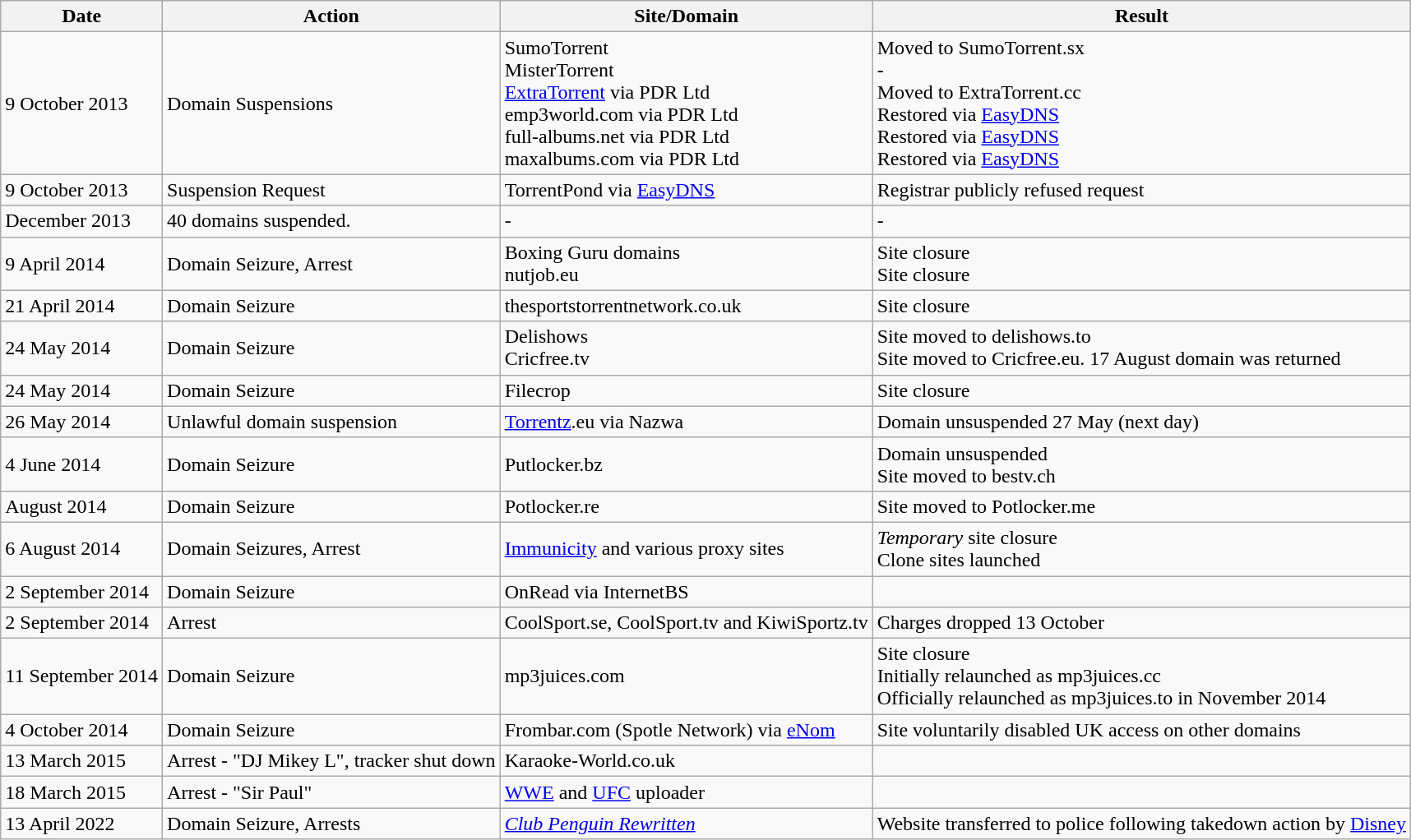<table class="wikitable sortable">
<tr>
<th>Date</th>
<th>Action</th>
<th>Site/Domain</th>
<th>Result</th>
</tr>
<tr>
<td>9 October 2013</td>
<td>Domain Suspensions</td>
<td>SumoTorrent<br> MisterTorrent<br> <a href='#'>ExtraTorrent</a> via PDR Ltd<br> emp3world.com via PDR Ltd<br> full-albums.net via PDR Ltd<br> maxalbums.com via PDR Ltd<br></td>
<td>Moved to SumoTorrent.sx<br>-<br>Moved to ExtraTorrent.cc<br>Restored via <a href='#'>EasyDNS</a><br>Restored via <a href='#'>EasyDNS</a><br>Restored via <a href='#'>EasyDNS</a><br></td>
</tr>
<tr>
<td>9 October 2013</td>
<td>Suspension Request</td>
<td>TorrentPond via <a href='#'>EasyDNS</a></td>
<td>Registrar publicly refused request</td>
</tr>
<tr>
<td>December 2013</td>
<td>40 domains suspended.</td>
<td>-</td>
<td>-</td>
</tr>
<tr>
<td>9 April 2014</td>
<td>Domain Seizure, Arrest</td>
<td>Boxing Guru domains<br>nutjob.eu</td>
<td>Site closure<br>Site closure</td>
</tr>
<tr>
<td>21 April 2014</td>
<td>Domain Seizure</td>
<td>thesportstorrentnetwork.co.uk</td>
<td>Site closure</td>
</tr>
<tr>
<td>24 May 2014</td>
<td>Domain Seizure</td>
<td>Delishows<br>Cricfree.tv<br></td>
<td>Site moved to delishows.to<br>Site moved to Cricfree.eu. 17 August domain was returned</td>
</tr>
<tr>
<td>24 May 2014</td>
<td>Domain Seizure</td>
<td>Filecrop</td>
<td>Site closure</td>
</tr>
<tr>
<td>26 May 2014</td>
<td>Unlawful domain suspension</td>
<td><a href='#'>Torrentz</a>.eu via Nazwa</td>
<td>Domain unsuspended 27 May (next day)</td>
</tr>
<tr>
<td>4 June 2014</td>
<td>Domain Seizure</td>
<td>Putlocker.bz</td>
<td>Domain unsuspended<br> Site moved to bestv.ch</td>
</tr>
<tr>
<td>August 2014</td>
<td>Domain Seizure</td>
<td>Potlocker.re</td>
<td>Site moved to Potlocker.me</td>
</tr>
<tr>
<td>6 August 2014</td>
<td>Domain Seizures, Arrest</td>
<td><a href='#'>Immunicity</a> and various proxy sites</td>
<td><em>Temporary</em> site closure<br>Clone sites launched</td>
</tr>
<tr>
<td>2 September 2014</td>
<td>Domain Seizure</td>
<td>OnRead via InternetBS</td>
<td></td>
</tr>
<tr>
<td>2 September 2014</td>
<td>Arrest</td>
<td>CoolSport.se, CoolSport.tv and KiwiSportz.tv</td>
<td>Charges dropped 13 October</td>
</tr>
<tr>
<td>11 September 2014</td>
<td>Domain Seizure</td>
<td>mp3juices.com</td>
<td>Site closure <br> Initially relaunched as mp3juices.cc<br>Officially relaunched as mp3juices.to in November 2014</td>
</tr>
<tr>
<td>4 October 2014</td>
<td>Domain Seizure</td>
<td>Frombar.com (Spotle Network) via <a href='#'>eNom</a></td>
<td>Site voluntarily disabled UK access on other domains</td>
</tr>
<tr>
<td>13 March 2015</td>
<td>Arrest - "DJ Mikey L", tracker shut down</td>
<td>Karaoke-World.co.uk</td>
<td></td>
</tr>
<tr>
<td>18 March 2015</td>
<td>Arrest - "Sir Paul"</td>
<td><a href='#'>WWE</a> and <a href='#'>UFC</a> uploader</td>
<td></td>
</tr>
<tr>
<td>13 April 2022</td>
<td>Domain Seizure, Arrests</td>
<td><em><a href='#'>Club Penguin Rewritten</a></em></td>
<td>Website transferred to police following takedown action by <a href='#'>Disney</a></td>
</tr>
</table>
